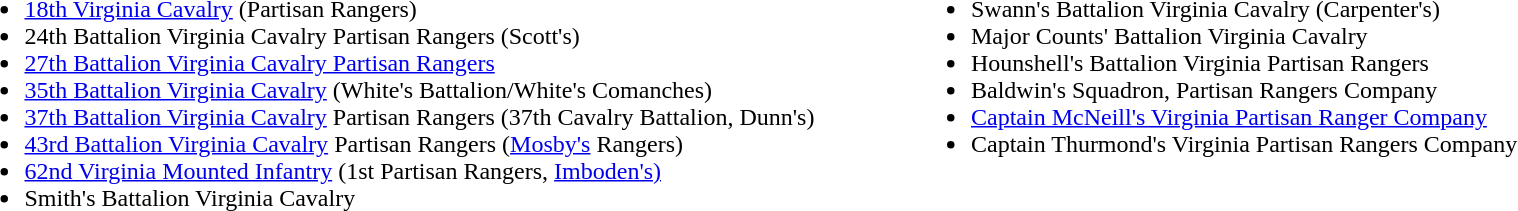<table width=100% |>
<tr>
<td width=50%><br><ul><li><a href='#'>18th Virginia Cavalry</a> (Partisan Rangers)</li><li>24th Battalion Virginia Cavalry Partisan Rangers (Scott's)</li><li><a href='#'>27th Battalion Virginia Cavalry Partisan Rangers</a></li><li><a href='#'>35th Battalion Virginia Cavalry</a> (White's Battalion/White's Comanches)</li><li><a href='#'>37th Battalion Virginia Cavalry</a> Partisan Rangers (37th Cavalry Battalion, Dunn's)</li><li><a href='#'>43rd Battalion Virginia Cavalry</a> Partisan Rangers (<a href='#'>Mosby's</a> Rangers)</li><li><a href='#'>62nd Virginia Mounted Infantry</a> (1st Partisan Rangers, <a href='#'>Imboden's)</a></li><li>Smith's Battalion Virginia Cavalry</li></ul></td>
<td width=50% valign="top"><br><ul><li>Swann's Battalion Virginia Cavalry (Carpenter's)</li><li>Major Counts' Battalion Virginia Cavalry</li><li>Hounshell's Battalion Virginia Partisan Rangers</li><li>Baldwin's Squadron, Partisan Rangers Company</li><li><a href='#'>Captain McNeill's Virginia Partisan Ranger Company</a></li><li>Captain Thurmond's Virginia Partisan Rangers Company</li></ul></td>
</tr>
</table>
